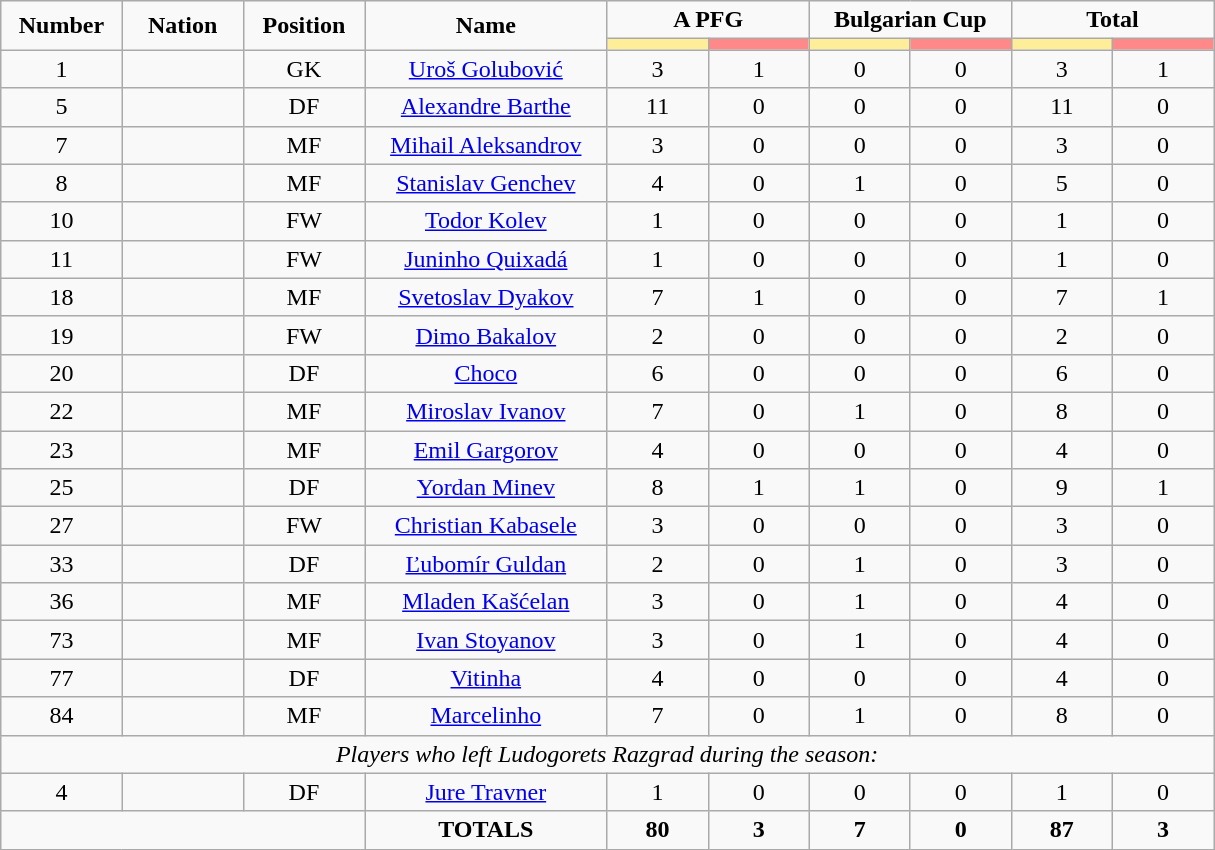<table class="wikitable" style="font-size: 100%; text-align: center;">
<tr>
<td rowspan="2" width="10%" align="center"><strong>Number</strong></td>
<td rowspan="2" width="10%" align="center"><strong>Nation</strong></td>
<td rowspan="2" width="10%" align="center"><strong>Position</strong></td>
<td rowspan="2" width="20%" align="center"><strong>Name</strong></td>
<td colspan="2" align="center"><strong>A PFG</strong></td>
<td colspan="2" align="center"><strong>Bulgarian Cup</strong></td>
<td colspan="2" align="center"><strong>Total</strong></td>
</tr>
<tr>
<th width=60 style="background: #FFEE99"></th>
<th width=60 style="background: #FF8888"></th>
<th width=60 style="background: #FFEE99"></th>
<th width=60 style="background: #FF8888"></th>
<th width=60 style="background: #FFEE99"></th>
<th width=60 style="background: #FF8888"></th>
</tr>
<tr>
<td>1</td>
<td></td>
<td>GK</td>
<td><a href='#'>Uroš Golubović</a></td>
<td>3</td>
<td>1</td>
<td>0</td>
<td>0</td>
<td>3</td>
<td>1</td>
</tr>
<tr>
<td>5</td>
<td></td>
<td>DF</td>
<td><a href='#'>Alexandre Barthe</a></td>
<td>11</td>
<td>0</td>
<td>0</td>
<td>0</td>
<td>11</td>
<td>0</td>
</tr>
<tr>
<td>7</td>
<td></td>
<td>MF</td>
<td><a href='#'>Mihail Aleksandrov</a></td>
<td>3</td>
<td>0</td>
<td>0</td>
<td>0</td>
<td>3</td>
<td>0</td>
</tr>
<tr>
<td>8</td>
<td></td>
<td>MF</td>
<td><a href='#'>Stanislav Genchev</a></td>
<td>4</td>
<td>0</td>
<td>1</td>
<td>0</td>
<td>5</td>
<td>0</td>
</tr>
<tr>
<td>10</td>
<td></td>
<td>FW</td>
<td><a href='#'>Todor Kolev</a></td>
<td>1</td>
<td>0</td>
<td>0</td>
<td>0</td>
<td>1</td>
<td>0</td>
</tr>
<tr>
<td>11</td>
<td></td>
<td>FW</td>
<td><a href='#'>Juninho Quixadá</a></td>
<td>1</td>
<td>0</td>
<td>0</td>
<td>0</td>
<td>1</td>
<td>0</td>
</tr>
<tr>
<td>18</td>
<td></td>
<td>MF</td>
<td><a href='#'>Svetoslav Dyakov</a></td>
<td>7</td>
<td>1</td>
<td>0</td>
<td>0</td>
<td>7</td>
<td>1</td>
</tr>
<tr>
<td>19</td>
<td></td>
<td>FW</td>
<td><a href='#'>Dimo Bakalov</a></td>
<td>2</td>
<td>0</td>
<td>0</td>
<td>0</td>
<td>2</td>
<td>0</td>
</tr>
<tr>
<td>20</td>
<td></td>
<td>DF</td>
<td><a href='#'>Choco</a></td>
<td>6</td>
<td>0</td>
<td>0</td>
<td>0</td>
<td>6</td>
<td>0</td>
</tr>
<tr>
<td>22</td>
<td></td>
<td>MF</td>
<td><a href='#'>Miroslav Ivanov</a></td>
<td>7</td>
<td>0</td>
<td>1</td>
<td>0</td>
<td>8</td>
<td>0</td>
</tr>
<tr>
<td>23</td>
<td></td>
<td>MF</td>
<td><a href='#'>Emil Gargorov</a></td>
<td>4</td>
<td>0</td>
<td>0</td>
<td>0</td>
<td>4</td>
<td>0</td>
</tr>
<tr>
<td>25</td>
<td></td>
<td>DF</td>
<td><a href='#'>Yordan Minev</a></td>
<td>8</td>
<td>1</td>
<td>1</td>
<td>0</td>
<td>9</td>
<td>1</td>
</tr>
<tr>
<td>27</td>
<td></td>
<td>FW</td>
<td><a href='#'>Christian Kabasele</a></td>
<td>3</td>
<td>0</td>
<td>0</td>
<td>0</td>
<td>3</td>
<td>0</td>
</tr>
<tr>
<td>33</td>
<td></td>
<td>DF</td>
<td><a href='#'>Ľubomír Guldan</a></td>
<td>2</td>
<td>0</td>
<td>1</td>
<td>0</td>
<td>3</td>
<td>0</td>
</tr>
<tr>
<td>36</td>
<td></td>
<td>MF</td>
<td><a href='#'>Mladen Kašćelan</a></td>
<td>3</td>
<td>0</td>
<td>1</td>
<td>0</td>
<td>4</td>
<td>0</td>
</tr>
<tr>
<td>73</td>
<td></td>
<td>MF</td>
<td><a href='#'>Ivan Stoyanov</a></td>
<td>3</td>
<td>0</td>
<td>1</td>
<td>0</td>
<td>4</td>
<td>0</td>
</tr>
<tr>
<td>77</td>
<td></td>
<td>DF</td>
<td><a href='#'>Vitinha</a></td>
<td>4</td>
<td>0</td>
<td>0</td>
<td>0</td>
<td>4</td>
<td>0</td>
</tr>
<tr>
<td>84</td>
<td></td>
<td>MF</td>
<td><a href='#'>Marcelinho</a></td>
<td>7</td>
<td>0</td>
<td>1</td>
<td>0</td>
<td>8</td>
<td>0</td>
</tr>
<tr>
<td colspan="14"><em>Players who left Ludogorets Razgrad during the season:</em></td>
</tr>
<tr>
<td>4</td>
<td></td>
<td>DF</td>
<td><a href='#'>Jure Travner</a></td>
<td>1</td>
<td>0</td>
<td>0</td>
<td>0</td>
<td>1</td>
<td>0</td>
</tr>
<tr>
<td colspan="3"></td>
<td><strong>TOTALS</strong></td>
<td><strong>80</strong></td>
<td><strong>3</strong></td>
<td><strong>7</strong></td>
<td><strong>0</strong></td>
<td><strong>87</strong></td>
<td><strong>3</strong></td>
</tr>
</table>
